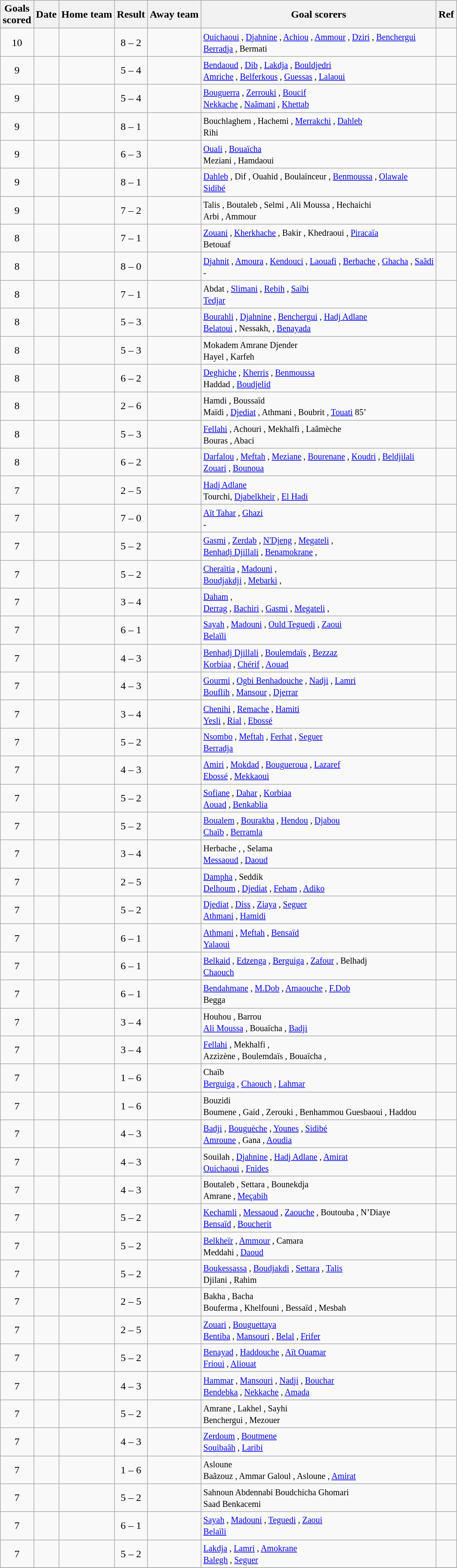<table class="wikitable sortable">
<tr>
<th>Goals <br> scored</th>
<th !width=4%>Date</th>
<th !width=12%>Home team</th>
<th ! align=center>Result</th>
<th !width=12%>Away team</th>
<th ! class="unsortable" align="center">Goal scorers</th>
<th !width=2% class="unsortable" align="center">Ref</th>
</tr>
<tr>
<td align=center>10</td>
<td></td>
<td></td>
<td align=center>8 – 2</td>
<td></td>
<td><small><a href='#'>Ouichaoui</a> , <a href='#'>Djahnine</a> , <a href='#'>Achiou</a> , <a href='#'>Ammour</a> , <a href='#'>Dziri</a> , <a href='#'>Benchergui</a> <br><a href='#'>Berradja</a> , Bermati </small></td>
<td></td>
</tr>
<tr>
<td align=center>9</td>
<td></td>
<td></td>
<td align=center>5 – 4</td>
<td></td>
<td><small><a href='#'>Bendaoud</a> , <a href='#'>Dib</a> , <a href='#'>Lakdja</a> , <a href='#'>Bouldjedri</a> <br><a href='#'>Amriche</a> , <a href='#'>Belferkous</a> , <a href='#'>Guessas</a> , <a href='#'>Lalaoui</a> </small></td>
<td></td>
</tr>
<tr>
<td align=center>9</td>
<td></td>
<td></td>
<td align=center>5 – 4</td>
<td></td>
<td><small><a href='#'>Bouguerra</a> , <a href='#'>Zerrouki</a> , <a href='#'>Boucif</a> <br><a href='#'>Nekkache</a> , <a href='#'>Naâmani</a> , <a href='#'>Khettab</a> </small></td>
<td></td>
</tr>
<tr>
<td align=center>9</td>
<td></td>
<td></td>
<td align=center>8 – 1</td>
<td></td>
<td><small>Bouchlaghem , Hachemi , <a href='#'>Merrakchi</a> , <a href='#'>Dahleb</a> <br>Rihi </small></td>
<td></td>
</tr>
<tr>
<td align=center>9</td>
<td></td>
<td></td>
<td align=center>6 – 3</td>
<td></td>
<td><small><a href='#'>Ouali</a> , <a href='#'>Bouaïcha</a> <br>Meziani , Hamdaoui </small></td>
<td></td>
</tr>
<tr>
<td align=center>9</td>
<td></td>
<td></td>
<td align=center>8 – 1</td>
<td></td>
<td><small><a href='#'>Dahleb</a> , Dif , Ouahid , Boulaïnceur , <a href='#'>Benmoussa</a> , <a href='#'>Olawale</a> <br><a href='#'>Sidibé</a> </small></td>
<td></td>
</tr>
<tr>
<td align=center>9</td>
<td></td>
<td></td>
<td align=center>7 – 2</td>
<td></td>
<td><small>Talis , Boutaleb , Selmi , Ali Moussa , Hechaichi  <br>Arbi , Ammour </small></td>
<td></td>
</tr>
<tr>
<td align=center>8</td>
<td></td>
<td></td>
<td align=center>7 – 1</td>
<td></td>
<td><small><a href='#'>Zouani</a> , <a href='#'>Kherkhache</a> , Bakir , Khedraoui , <a href='#'>Piracaïa</a> <br>Betouaf </small></td>
<td></td>
</tr>
<tr>
<td align=center>8</td>
<td></td>
<td></td>
<td align=center>8 – 0</td>
<td></td>
<td><small><a href='#'>Djahnit</a> , <a href='#'>Amoura</a> , <a href='#'>Kendouci</a> , <a href='#'>Laouafi</a> , <a href='#'>Berbache</a> , <a href='#'>Ghacha</a> , <a href='#'>Saâdi</a> <br>-</small></td>
<td></td>
</tr>
<tr>
<td align=center>8</td>
<td></td>
<td></td>
<td align=center>7 – 1</td>
<td></td>
<td><small> Abdat , <a href='#'>Slimani</a> , <a href='#'>Rebih</a> , <a href='#'>Saïbi</a> <br><a href='#'>Tedjar</a> </small></td>
<td></td>
</tr>
<tr>
<td align=center>8</td>
<td></td>
<td></td>
<td align=center>5 – 3</td>
<td></td>
<td><small><a href='#'>Bourahli</a> , <a href='#'>Djahnine</a> , <a href='#'>Benchergui</a> , <a href='#'>Hadj Adlane</a> <br><a href='#'>Belatoui</a> , Nessakh, , <a href='#'>Benayada</a> </small></td>
<td></td>
</tr>
<tr>
<td align=center>8</td>
<td></td>
<td></td>
<td align=center>5 – 3</td>
<td></td>
<td><small>Mokadem  Amrane  Djender <br>Hayel , Karfeh  </small></td>
<td></td>
</tr>
<tr>
<td align=center>8</td>
<td></td>
<td></td>
<td align=center>6 – 2</td>
<td></td>
<td><small><a href='#'>Deghiche</a> , <a href='#'>Kherris</a> , <a href='#'>Benmoussa</a> <br>Haddad , <a href='#'>Boudjelid</a> </small></td>
<td></td>
</tr>
<tr>
<td align=center>8</td>
<td></td>
<td></td>
<td align=center>2 – 6</td>
<td></td>
<td><small>Hamdi , Boussaïd <br>Maïdi , <a href='#'>Djediat</a> , Athmani , Boubrit , <a href='#'>Touati</a> 85’</small></td>
<td></td>
</tr>
<tr>
<td align=center>8</td>
<td></td>
<td></td>
<td align=center>5 – 3</td>
<td></td>
<td><small><a href='#'>Fellahi</a> , Achouri , Mekhalfi , Laâmèche <br>Bouras , Abaci </small></td>
<td></td>
</tr>
<tr>
<td align=center>8</td>
<td></td>
<td></td>
<td align=center>6 – 2</td>
<td></td>
<td><small><a href='#'>Darfalou</a> , <a href='#'>Meftah</a> , <a href='#'>Meziane</a> , <a href='#'>Bourenane</a> , <a href='#'>Koudri</a> , <a href='#'>Beldjilali</a> <br><a href='#'>Zouari</a> , <a href='#'>Bounoua</a> </small></td>
<td></td>
</tr>
<tr>
<td align=center>7</td>
<td></td>
<td></td>
<td align=center>2 – 5</td>
<td></td>
<td><small><a href='#'>Hadj Adlane</a> <br>Tourchi, <a href='#'>Djabelkheir</a> , <a href='#'>El Hadi</a> </small></td>
<td></td>
</tr>
<tr>
<td align=center>7</td>
<td></td>
<td></td>
<td align=center>7 – 0</td>
<td></td>
<td><small><a href='#'>Aït Tahar</a> , <a href='#'>Ghazi</a> <br> -</small></td>
<td></td>
</tr>
<tr>
<td align=center>7</td>
<td></td>
<td></td>
<td align=center>5 – 2</td>
<td></td>
<td><small> <a href='#'>Gasmi</a> , <a href='#'>Zerdab</a> , <a href='#'>N'Djeng</a> , <a href='#'>Megateli</a> ,<br><a href='#'>Benhadj Djillali</a> , <a href='#'>Benamokrane</a> ,</small></td>
<td></td>
</tr>
<tr>
<td align=center>7</td>
<td></td>
<td></td>
<td align=center>5 – 2</td>
<td></td>
<td><small> <a href='#'>Cheraïtia</a> , <a href='#'>Madouni</a> ,<br><a href='#'>Boudjakdji</a> , <a href='#'>Mebarki</a> ,</small></td>
<td></td>
</tr>
<tr>
<td align=center>7</td>
<td></td>
<td></td>
<td align=center>3 – 4</td>
<td></td>
<td><small> <a href='#'>Daham</a> ,<br><a href='#'>Derrag</a> , <a href='#'>Bachiri</a> , <a href='#'>Gasmi</a> , <a href='#'>Megateli</a> ,</small></td>
<td></td>
</tr>
<tr>
<td align=center>7</td>
<td></td>
<td></td>
<td align=center>6 – 1</td>
<td></td>
<td><small><a href='#'>Sayah</a> , <a href='#'>Madouni</a> , <a href='#'>Ould Teguedi</a> , <a href='#'>Zaoui</a> <br><a href='#'>Belaïli</a> </small></td>
<td></td>
</tr>
<tr>
<td align=center>7</td>
<td></td>
<td></td>
<td align=center>4 – 3</td>
<td></td>
<td><small> <a href='#'>Benhadj Djillali</a> , <a href='#'>Boulemdaïs</a> , <a href='#'>Bezzaz</a> <br><a href='#'>Korbiaa</a> , <a href='#'>Chérif</a> , <a href='#'>Aouad</a> </small></td>
<td></td>
</tr>
<tr>
<td align=center>7</td>
<td></td>
<td></td>
<td align=center>4 – 3</td>
<td></td>
<td><small> <a href='#'>Gourmi</a> , <a href='#'>Ogbi Benhadouche</a> , <a href='#'>Nadji</a> , <a href='#'>Lamri</a> <br><a href='#'>Bouflih</a> , <a href='#'>Mansour</a> , <a href='#'>Djerrar</a> </small></td>
<td></td>
</tr>
<tr>
<td align=center>7</td>
<td></td>
<td></td>
<td align=center>3 – 4</td>
<td></td>
<td><small> <a href='#'>Chenihi</a> , <a href='#'>Remache</a> , <a href='#'>Hamiti</a> <br><a href='#'>Yesli</a> , <a href='#'>Rial</a> , <a href='#'>Ebossé</a> </small></td>
<td></td>
</tr>
<tr>
<td align=center>7</td>
<td></td>
<td></td>
<td align=center>5 – 2</td>
<td></td>
<td><small> <a href='#'>Nsombo</a> , <a href='#'>Meftah</a> , <a href='#'>Ferhat</a> , <a href='#'>Seguer</a> <br><a href='#'>Berradja</a> </small></td>
<td></td>
</tr>
<tr>
<td align=center>7</td>
<td></td>
<td></td>
<td align=center>4 – 3</td>
<td></td>
<td><small> <a href='#'>Amiri</a> , <a href='#'>Mokdad</a> , <a href='#'>Bougueroua</a> , <a href='#'>Lazaref</a> <br><a href='#'>Ebossé</a> , <a href='#'>Mekkaoui</a> </small></td>
<td></td>
</tr>
<tr>
<td align=center>7</td>
<td></td>
<td></td>
<td align=center>5 – 2</td>
<td></td>
<td><small> <a href='#'>Sofiane</a> , <a href='#'>Dahar</a> , <a href='#'>Korbiaa</a> <br><a href='#'>Aouad</a> , <a href='#'>Benkablia</a> </small></td>
<td></td>
</tr>
<tr>
<td align=center>7</td>
<td></td>
<td></td>
<td align=center>5 – 2</td>
<td></td>
<td><small> <a href='#'>Boualem</a> , <a href='#'>Bourakba</a> , <a href='#'>Hendou</a> , <a href='#'>Djabou</a>  <br><a href='#'>Chaïb</a> , <a href='#'>Berramla</a> </small></td>
<td></td>
</tr>
<tr>
<td align=center>7</td>
<td></td>
<td></td>
<td align=center>3 – 4</td>
<td></td>
<td><small>Herbache , , Selama <br><a href='#'>Messaoud</a> , <a href='#'>Daoud</a> </small></td>
<td></td>
</tr>
<tr>
<td align=center>7</td>
<td></td>
<td></td>
<td align=center>2 – 5</td>
<td></td>
<td><small><a href='#'>Dampha</a> , Seddik  <br><a href='#'>Delhoum</a> , <a href='#'>Djediat</a> , <a href='#'>Feham</a> , <a href='#'>Adiko</a> </small></td>
<td></td>
</tr>
<tr>
<td align=center>7</td>
<td></td>
<td></td>
<td align=center>5 – 2</td>
<td></td>
<td><small><a href='#'>Djediat</a> , <a href='#'>Diss</a> , <a href='#'>Ziaya</a> , <a href='#'>Seguer</a>  <br><a href='#'>Athmani</a> , <a href='#'>Hamidi</a> </small></td>
<td></td>
</tr>
<tr>
<td align=center>7</td>
<td></td>
<td></td>
<td align=center>6 – 1</td>
<td></td>
<td><small><a href='#'>Athmani</a> , <a href='#'>Meftah</a> , <a href='#'>Bensaïd</a> <br><a href='#'>Yalaoui</a> </small></td>
<td></td>
</tr>
<tr>
<td align=center>7</td>
<td></td>
<td></td>
<td align=center>6 – 1</td>
<td></td>
<td><small><a href='#'>Belkaid</a> , <a href='#'>Edzenga</a> , <a href='#'>Berguiga</a> , <a href='#'>Zafour</a> , Belhadj <br><a href='#'>Chaouch</a> </small></td>
<td></td>
</tr>
<tr>
<td align=center>7</td>
<td></td>
<td></td>
<td align=center>6 – 1</td>
<td></td>
<td><small><a href='#'>Bendahmane</a> , <a href='#'>M.Dob</a> , <a href='#'>Amaouche</a> , <a href='#'>F.Dob</a>  <br>Begga </small></td>
<td></td>
</tr>
<tr>
<td align=center>7</td>
<td></td>
<td></td>
<td align=center>3 – 4</td>
<td></td>
<td><small>Houhou , Barrou <br><a href='#'>Ali Moussa</a> , Bouaïcha , <a href='#'>Badji</a> </small></td>
<td></td>
</tr>
<tr>
<td align=center>7</td>
<td></td>
<td></td>
<td align=center>3 – 4</td>
<td></td>
<td><small><a href='#'>Fellahi</a> , Mekhalfi ,<br>Azzizène , Boulemdaïs , Bouaïcha ,</small></td>
<td></td>
</tr>
<tr>
<td align=center>7</td>
<td></td>
<td></td>
<td align=center>1 – 6</td>
<td></td>
<td><small>Chaïb <br><a href='#'>Berguiga</a> , <a href='#'>Chaouch</a> , <a href='#'>Lahmar</a> </small></td>
<td></td>
</tr>
<tr>
<td align=center>7</td>
<td></td>
<td></td>
<td align=center>1 – 6</td>
<td></td>
<td><small>Bouzidi <br>Boumene , Gaid , Zerouki , Benhammou  Guesbaoui , Haddou  </small></td>
<td></td>
</tr>
<tr>
<td align=center>7</td>
<td></td>
<td></td>
<td align=center>4 – 3</td>
<td></td>
<td><small><a href='#'>Badji</a> , <a href='#'>Bouguèche</a> , <a href='#'>Younes</a> , <a href='#'>Sidibé</a> <br><a href='#'>Amroune</a> , Gana , <a href='#'>Aoudia</a> </small></td>
<td></td>
</tr>
<tr>
<td align=center>7</td>
<td></td>
<td></td>
<td align=center>4 – 3</td>
<td></td>
<td><small>Souilah , <a href='#'>Djahnine</a> , <a href='#'>Hadj Adlane</a> , <a href='#'>Amirat</a> <br><a href='#'>Ouichaoui</a> , <a href='#'>Fnides</a> </small></td>
<td></td>
</tr>
<tr>
<td align=center>7</td>
<td></td>
<td></td>
<td align=center>4 – 3</td>
<td></td>
<td><small>Boutaleb , Settara , Bounekdja <br>Amrane , <a href='#'>Meçabih</a> </small></td>
<td></td>
</tr>
<tr>
<td align=center>7</td>
<td></td>
<td></td>
<td align=center>5 – 2</td>
<td></td>
<td><small><a href='#'>Kechamli</a> , <a href='#'>Messaoud</a> , <a href='#'>Zaouche</a> , Boutouba , N’Diaye <br><a href='#'>Bensaïd</a> , <a href='#'>Boucherit</a>  </small></td>
<td></td>
</tr>
<tr>
<td align=center>7</td>
<td></td>
<td></td>
<td align=center>5 – 2</td>
<td></td>
<td><small><a href='#'>Belkheïr</a> , <a href='#'>Ammour</a> , Camara <br>Meddahi , <a href='#'>Daoud</a> </small></td>
<td></td>
</tr>
<tr>
<td align=center>7</td>
<td></td>
<td></td>
<td align=center>5 – 2</td>
<td></td>
<td><small><a href='#'>Boukessassa</a> , <a href='#'>Boudjakdi</a> , <a href='#'>Settara</a> , <a href='#'>Talis</a> <br>Djilani , Rahim </small></td>
<td></td>
</tr>
<tr>
<td align=center>7</td>
<td></td>
<td></td>
<td align=center>2 – 5</td>
<td></td>
<td><small>Bakha , Bacha <br>Bouferma , Khelfouni , Bessaïd , Mesbah </small></td>
<td></td>
</tr>
<tr>
<td align=center>7</td>
<td></td>
<td></td>
<td align=center>2 – 5</td>
<td></td>
<td><small><a href='#'>Zouari</a> , <a href='#'>Bouguettaya</a> <br><a href='#'>Bentiba</a> , <a href='#'>Mansouri</a> , <a href='#'>Belal</a> , <a href='#'>Frifer</a> </small></td>
<td></td>
</tr>
<tr>
<td align=center>7</td>
<td></td>
<td></td>
<td align=center>5 – 2</td>
<td></td>
<td><small><a href='#'>Benayad</a> , <a href='#'>Haddouche</a> , <a href='#'>Aït Ouamar</a> <br><a href='#'>Frioui</a> , <a href='#'>Aliouat</a> </small></td>
<td></td>
</tr>
<tr>
<td align=center>7</td>
<td></td>
<td></td>
<td align=center>4 – 3</td>
<td></td>
<td><small><a href='#'>Hammar</a> , <a href='#'>Mansouri</a> , <a href='#'>Nadji</a> , <a href='#'>Bouchar</a> <br><a href='#'>Bendebka</a> , <a href='#'>Nekkache</a> , <a href='#'>Amada</a> </small></td>
<td></td>
</tr>
<tr>
<td align=center>7</td>
<td></td>
<td></td>
<td align=center>5 – 2</td>
<td></td>
<td><small>Amrane , Lakhel , Sayhi <br> Benchergui , Mezouer </small></td>
<td></td>
</tr>
<tr>
<td align=center>7</td>
<td></td>
<td></td>
<td align=center>4 – 3</td>
<td></td>
<td><small><a href='#'>Zerdoum</a> , <a href='#'>Boutmene</a> <br><a href='#'>Souibaâh</a> , <a href='#'>Laribi</a> </small></td>
<td></td>
</tr>
<tr>
<td align=center>7</td>
<td></td>
<td></td>
<td align=center>1 – 6</td>
<td></td>
<td><small>Asloune <br>Baâzouz , Ammar Galoul , Asloune , <a href='#'>Amirat</a> </small></td>
<td></td>
</tr>
<tr>
<td align=center>7</td>
<td></td>
<td></td>
<td align=center>5 – 2</td>
<td></td>
<td><small>Sahnoun  Abdennabi  Boudchicha  Ghomari  <br> Saad  Benkacemi </small></td>
<td></td>
</tr>
<tr>
<td align=center>7</td>
<td></td>
<td></td>
<td align=center>6 – 1</td>
<td></td>
<td><small><a href='#'>Sayah</a> , <a href='#'>Madouni</a> , <a href='#'>Teguedi</a> , <a href='#'>Zaoui</a> <br><a href='#'>Belaïli</a> </small></td>
<td></td>
</tr>
<tr>
<td align=center>7</td>
<td></td>
<td></td>
<td align=center>5 – 2</td>
<td></td>
<td><small><a href='#'>Lakdja</a> , <a href='#'>Lamri</a> , <a href='#'>Amokrane</a> <br><a href='#'>Balegh</a> , <a href='#'>Seguer</a> </small></td>
<td></td>
</tr>
<tr>
</tr>
</table>
